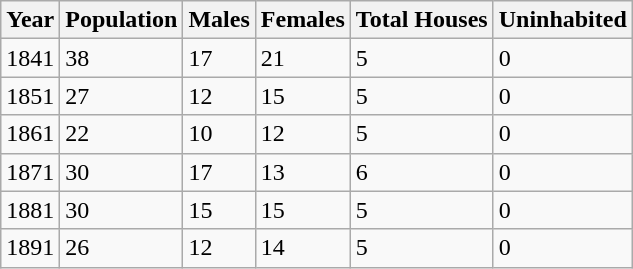<table class="wikitable">
<tr>
<th>Year</th>
<th>Population</th>
<th>Males</th>
<th>Females</th>
<th>Total Houses</th>
<th>Uninhabited</th>
</tr>
<tr>
<td>1841</td>
<td>38</td>
<td>17</td>
<td>21</td>
<td>5</td>
<td>0</td>
</tr>
<tr>
<td>1851</td>
<td>27</td>
<td>12</td>
<td>15</td>
<td>5</td>
<td>0</td>
</tr>
<tr>
<td>1861</td>
<td>22</td>
<td>10</td>
<td>12</td>
<td>5</td>
<td>0</td>
</tr>
<tr>
<td>1871</td>
<td>30</td>
<td>17</td>
<td>13</td>
<td>6</td>
<td>0</td>
</tr>
<tr>
<td>1881</td>
<td>30</td>
<td>15</td>
<td>15</td>
<td>5</td>
<td>0</td>
</tr>
<tr>
<td>1891</td>
<td>26</td>
<td>12</td>
<td>14</td>
<td>5</td>
<td>0</td>
</tr>
</table>
